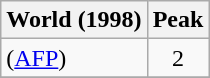<table class="wikitable sortable">
<tr>
<th align="center">World (1998)</th>
<th align="center">Peak</th>
</tr>
<tr>
<td align="left"> (<a href='#'>AFP</a>)</td>
<td align="center">2</td>
</tr>
<tr>
</tr>
</table>
